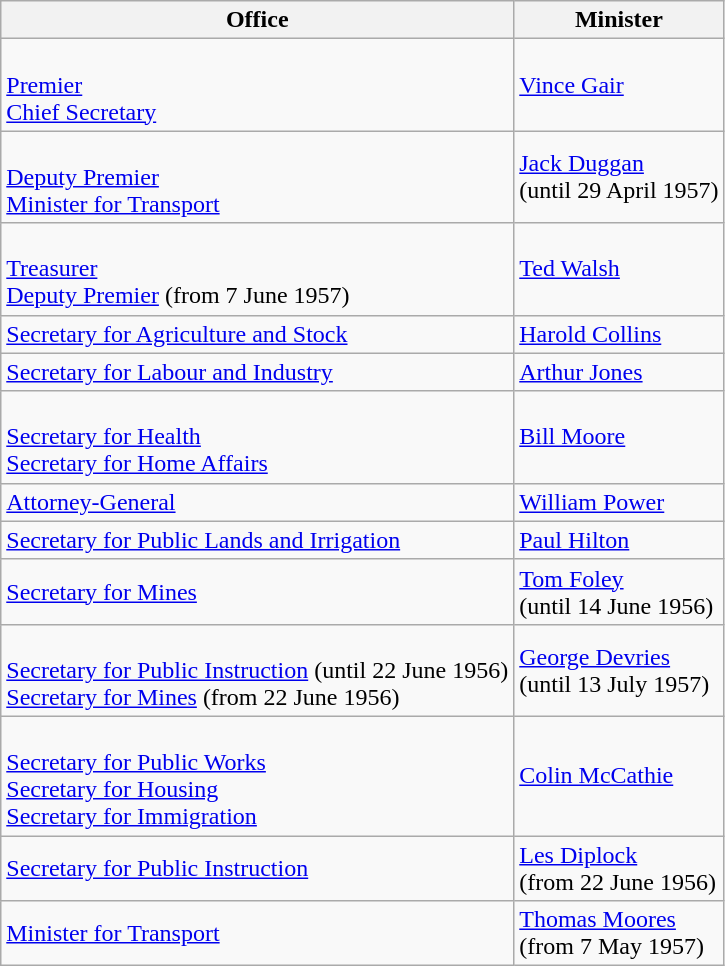<table class="wikitable">
<tr>
<th>Office</th>
<th>Minister</th>
</tr>
<tr>
<td><br><a href='#'>Premier</a><br>
<a href='#'>Chief Secretary</a><br></td>
<td><a href='#'>Vince Gair</a></td>
</tr>
<tr>
<td><br><a href='#'>Deputy Premier</a><br>
<a href='#'>Minister for Transport</a></td>
<td><a href='#'>Jack Duggan</a><br>(until 29 April 1957)</td>
</tr>
<tr>
<td><br><a href='#'>Treasurer</a><br>
<a href='#'>Deputy Premier</a> (from 7 June 1957)</td>
<td><a href='#'>Ted Walsh</a></td>
</tr>
<tr>
<td><a href='#'>Secretary for Agriculture and Stock</a></td>
<td><a href='#'>Harold Collins</a></td>
</tr>
<tr>
<td><a href='#'>Secretary for Labour and Industry</a></td>
<td><a href='#'>Arthur Jones</a></td>
</tr>
<tr>
<td><br><a href='#'>Secretary for Health</a><br>
<a href='#'>Secretary for Home Affairs</a></td>
<td><a href='#'>Bill Moore</a></td>
</tr>
<tr>
<td><a href='#'>Attorney-General</a></td>
<td><a href='#'>William Power</a></td>
</tr>
<tr>
<td><a href='#'>Secretary for Public Lands and Irrigation</a></td>
<td><a href='#'>Paul Hilton</a></td>
</tr>
<tr>
<td><a href='#'>Secretary for Mines</a></td>
<td><a href='#'>Tom Foley</a><br>(until 14 June 1956)</td>
</tr>
<tr>
<td><br><a href='#'>Secretary for Public Instruction</a> (until 22 June 1956)<br>
<a href='#'>Secretary for Mines</a> (from 22 June 1956)</td>
<td><a href='#'>George Devries</a><br>(until 13 July 1957)</td>
</tr>
<tr>
<td><br><a href='#'>Secretary for Public Works</a><br>
<a href='#'>Secretary for Housing</a><br>
<a href='#'>Secretary for Immigration</a></td>
<td><a href='#'>Colin McCathie</a></td>
</tr>
<tr>
<td><a href='#'>Secretary for Public Instruction</a></td>
<td><a href='#'>Les Diplock</a><br>(from 22 June 1956)</td>
</tr>
<tr>
<td><a href='#'>Minister for Transport</a></td>
<td><a href='#'>Thomas Moores</a><br>(from 7 May 1957)</td>
</tr>
</table>
